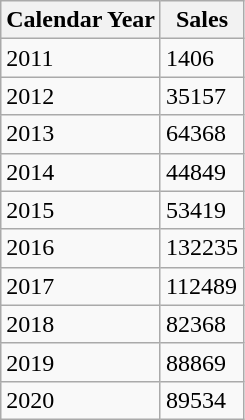<table class="wikitable sortable">
<tr>
<th>Calendar Year</th>
<th>Sales</th>
</tr>
<tr>
<td>2011</td>
<td>1406</td>
</tr>
<tr>
<td>2012</td>
<td>35157</td>
</tr>
<tr>
<td>2013</td>
<td>64368</td>
</tr>
<tr>
<td>2014</td>
<td>44849</td>
</tr>
<tr>
<td>2015</td>
<td>53419</td>
</tr>
<tr>
<td>2016</td>
<td>132235</td>
</tr>
<tr>
<td>2017</td>
<td>112489</td>
</tr>
<tr>
<td>2018</td>
<td>82368</td>
</tr>
<tr>
<td>2019</td>
<td>88869</td>
</tr>
<tr>
<td>2020</td>
<td>89534</td>
</tr>
</table>
